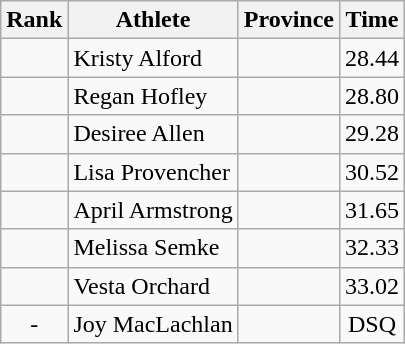<table class="wikitable sortable" style="text-align:center">
<tr>
<th>Rank</th>
<th>Athlete</th>
<th>Province</th>
<th>Time</th>
</tr>
<tr>
<td></td>
<td align=left>Kristy Alford</td>
<td align="left"></td>
<td>28.44</td>
</tr>
<tr>
<td></td>
<td align=left>Regan Hofley</td>
<td align="left"></td>
<td>28.80</td>
</tr>
<tr>
<td></td>
<td align=left>Desiree Allen</td>
<td align="left"></td>
<td>29.28</td>
</tr>
<tr>
<td></td>
<td align=left>Lisa Provencher</td>
<td align="left"></td>
<td>30.52</td>
</tr>
<tr>
<td></td>
<td align=left>April Armstrong</td>
<td align="left"></td>
<td>31.65</td>
</tr>
<tr>
<td></td>
<td align=left>Melissa Semke</td>
<td align="left"></td>
<td>32.33</td>
</tr>
<tr>
<td></td>
<td align=left>Vesta Orchard</td>
<td align="left"></td>
<td>33.02</td>
</tr>
<tr>
<td>-</td>
<td align=left>Joy MacLachlan</td>
<td align="left"></td>
<td>DSQ</td>
</tr>
</table>
